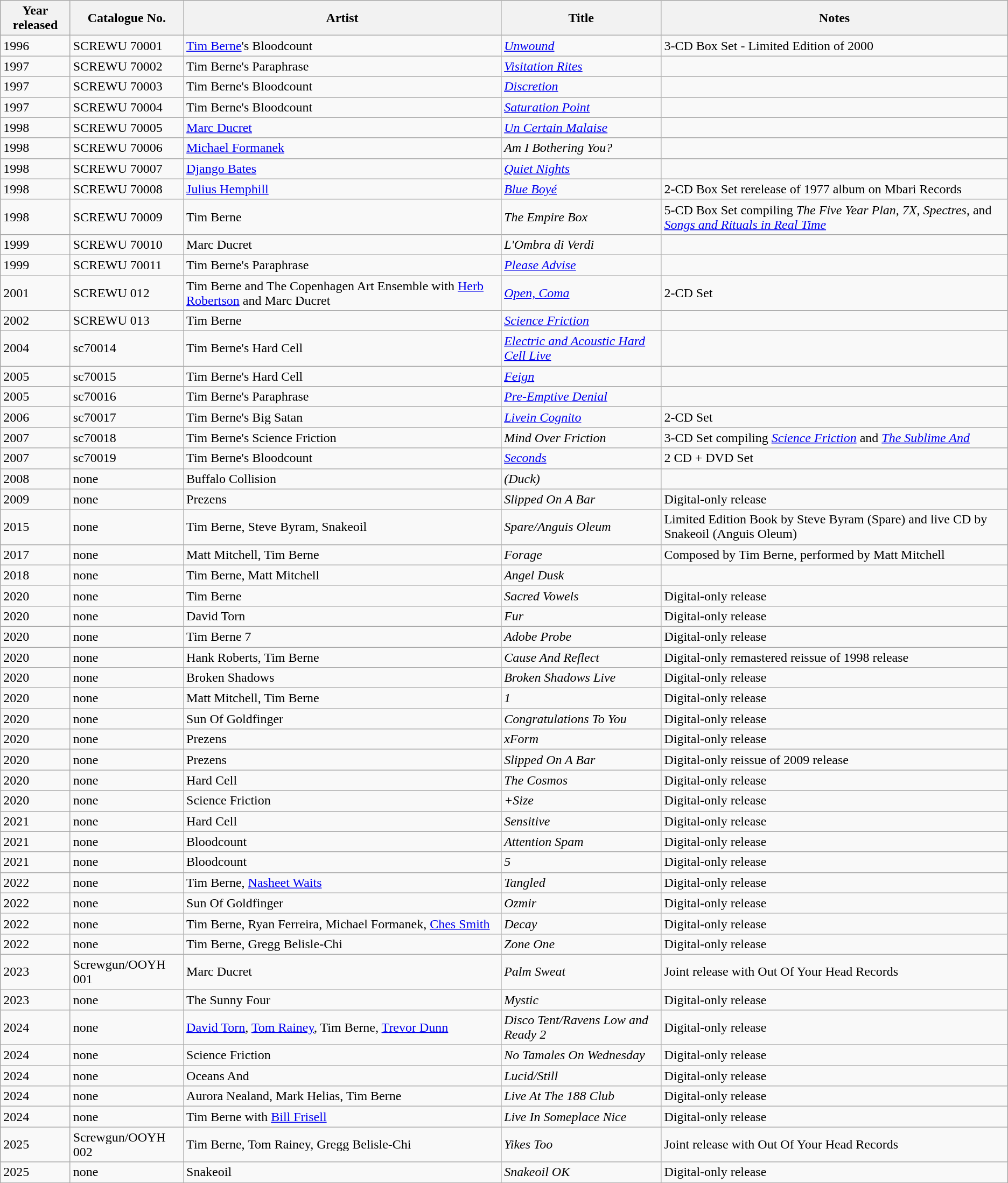<table class="wikitable sortable">
<tr>
<th>Year released</th>
<th>Catalogue No.</th>
<th>Artist</th>
<th>Title</th>
<th>Notes</th>
</tr>
<tr>
<td>1996</td>
<td>SCREWU 70001</td>
<td><a href='#'>Tim Berne</a>'s Bloodcount</td>
<td><em><a href='#'>Unwound</a></em></td>
<td>3-CD Box Set - Limited Edition of 2000</td>
</tr>
<tr>
<td>1997</td>
<td>SCREWU 70002</td>
<td>Tim Berne's Paraphrase</td>
<td><em><a href='#'>Visitation Rites</a></em></td>
<td></td>
</tr>
<tr>
<td>1997</td>
<td>SCREWU 70003</td>
<td>Tim Berne's Bloodcount</td>
<td><em><a href='#'>Discretion</a></em></td>
<td></td>
</tr>
<tr>
<td>1997</td>
<td>SCREWU 70004</td>
<td>Tim Berne's Bloodcount</td>
<td><em><a href='#'>Saturation Point</a></em></td>
<td></td>
</tr>
<tr>
<td>1998</td>
<td>SCREWU 70005</td>
<td><a href='#'>Marc Ducret</a></td>
<td><em><a href='#'>Un Certain Malaise</a></em></td>
<td></td>
</tr>
<tr>
<td>1998</td>
<td>SCREWU 70006</td>
<td><a href='#'>Michael Formanek</a></td>
<td><em>Am I Bothering You?</em></td>
<td></td>
</tr>
<tr>
<td>1998</td>
<td>SCREWU 70007</td>
<td><a href='#'>Django Bates</a></td>
<td><em><a href='#'>Quiet Nights</a></em></td>
<td></td>
</tr>
<tr>
<td>1998</td>
<td>SCREWU 70008</td>
<td><a href='#'>Julius Hemphill</a></td>
<td><em><a href='#'>Blue Boyé</a></em></td>
<td>2-CD Box Set rerelease of 1977 album on Mbari Records</td>
</tr>
<tr>
<td>1998</td>
<td>SCREWU 70009</td>
<td>Tim Berne</td>
<td><em>The Empire Box</em></td>
<td>5-CD Box Set compiling <em>The Five Year Plan</em>, <em>7X</em>, <em>Spectres</em>, and <em><a href='#'>Songs and Rituals in Real Time</a></em></td>
</tr>
<tr>
<td>1999</td>
<td>SCREWU 70010</td>
<td>Marc Ducret</td>
<td><em>L'Ombra di Verdi</em></td>
<td></td>
</tr>
<tr>
<td>1999</td>
<td>SCREWU 70011</td>
<td>Tim Berne's Paraphrase</td>
<td><em><a href='#'>Please Advise</a></em></td>
<td></td>
</tr>
<tr>
<td>2001</td>
<td>SCREWU 012</td>
<td>Tim Berne and The Copenhagen Art Ensemble with <a href='#'>Herb Robertson</a> and Marc Ducret</td>
<td><em><a href='#'>Open, Coma</a></em></td>
<td>2-CD Set</td>
</tr>
<tr>
<td>2002</td>
<td>SCREWU 013</td>
<td>Tim Berne</td>
<td><em><a href='#'>Science Friction</a></em></td>
<td></td>
</tr>
<tr>
<td>2004</td>
<td>sc70014</td>
<td>Tim Berne's Hard Cell</td>
<td><em><a href='#'>Electric and Acoustic Hard Cell Live</a></em></td>
<td></td>
</tr>
<tr>
<td>2005</td>
<td>sc70015</td>
<td>Tim Berne's Hard Cell</td>
<td><em><a href='#'>Feign</a></em></td>
<td></td>
</tr>
<tr>
<td>2005</td>
<td>sc70016</td>
<td>Tim Berne's Paraphrase</td>
<td><em><a href='#'>Pre-Emptive Denial</a></em></td>
<td></td>
</tr>
<tr>
<td>2006</td>
<td>sc70017</td>
<td>Tim Berne's Big Satan</td>
<td><em><a href='#'>Livein Cognito</a></em></td>
<td>2-CD Set</td>
</tr>
<tr>
<td>2007</td>
<td>sc70018</td>
<td>Tim Berne's Science Friction</td>
<td><em>Mind Over Friction</em></td>
<td>3-CD Set compiling <em><a href='#'>Science Friction</a></em> and <em><a href='#'>The Sublime And</a></em></td>
</tr>
<tr>
<td>2007</td>
<td>sc70019</td>
<td>Tim Berne's Bloodcount</td>
<td><em><a href='#'>Seconds</a></em></td>
<td>2 CD + DVD Set</td>
</tr>
<tr>
<td>2008</td>
<td>none</td>
<td>Buffalo Collision</td>
<td><em>(Duck)</em></td>
<td></td>
</tr>
<tr>
<td>2009</td>
<td>none</td>
<td>Prezens</td>
<td><em>Slipped On A Bar</em></td>
<td>Digital-only release</td>
</tr>
<tr>
<td>2015</td>
<td>none</td>
<td>Tim Berne, Steve Byram, Snakeoil</td>
<td><em>Spare/Anguis Oleum</em></td>
<td>Limited Edition Book by Steve Byram (Spare) and live CD by Snakeoil (Anguis Oleum)</td>
</tr>
<tr>
<td>2017</td>
<td>none</td>
<td>Matt Mitchell, Tim Berne</td>
<td><em>Forage</em></td>
<td>Composed by Tim Berne, performed by Matt Mitchell</td>
</tr>
<tr>
<td>2018</td>
<td>none</td>
<td>Tim Berne, Matt Mitchell</td>
<td><em>Angel Dusk</em></td>
<td></td>
</tr>
<tr>
<td>2020</td>
<td>none</td>
<td>Tim Berne</td>
<td><em>Sacred Vowels</em></td>
<td>Digital-only release</td>
</tr>
<tr>
<td>2020</td>
<td>none</td>
<td>David Torn</td>
<td><em>Fur</em></td>
<td>Digital-only release</td>
</tr>
<tr>
<td>2020</td>
<td>none</td>
<td>Tim Berne 7</td>
<td><em>Adobe Probe</em></td>
<td>Digital-only release</td>
</tr>
<tr>
<td>2020</td>
<td>none</td>
<td>Hank Roberts, Tim Berne</td>
<td><em>Cause And Reflect</em></td>
<td>Digital-only remastered reissue of 1998 release</td>
</tr>
<tr>
<td>2020</td>
<td>none</td>
<td>Broken Shadows</td>
<td><em>Broken Shadows Live</em></td>
<td>Digital-only release</td>
</tr>
<tr>
<td>2020</td>
<td>none</td>
<td>Matt Mitchell, Tim Berne</td>
<td><em>1</em></td>
<td>Digital-only release</td>
</tr>
<tr>
<td>2020</td>
<td>none</td>
<td>Sun Of Goldfinger</td>
<td><em>Congratulations To You</em></td>
<td>Digital-only release</td>
</tr>
<tr>
<td>2020</td>
<td>none</td>
<td>Prezens</td>
<td><em>xForm</em></td>
<td>Digital-only release</td>
</tr>
<tr>
<td>2020</td>
<td>none</td>
<td>Prezens</td>
<td><em>Slipped On A Bar</em></td>
<td>Digital-only reissue of 2009 release</td>
</tr>
<tr>
<td>2020</td>
<td>none</td>
<td>Hard Cell</td>
<td><em>The Cosmos</em></td>
<td>Digital-only release</td>
</tr>
<tr>
<td>2020</td>
<td>none</td>
<td>Science Friction</td>
<td><em>+Size</em></td>
<td>Digital-only release</td>
</tr>
<tr>
<td>2021</td>
<td>none</td>
<td>Hard Cell</td>
<td><em>Sensitive</em></td>
<td>Digital-only release</td>
</tr>
<tr>
<td>2021</td>
<td>none</td>
<td>Bloodcount</td>
<td><em>Attention Spam</em></td>
<td>Digital-only release</td>
</tr>
<tr>
<td>2021</td>
<td>none</td>
<td>Bloodcount</td>
<td><em>5</em></td>
<td>Digital-only release</td>
</tr>
<tr>
<td>2022</td>
<td>none</td>
<td>Tim Berne, <a href='#'>Nasheet Waits</a></td>
<td><em>Tangled</em></td>
<td>Digital-only release</td>
</tr>
<tr>
<td>2022</td>
<td>none</td>
<td>Sun Of Goldfinger</td>
<td><em>Ozmir</em></td>
<td>Digital-only release</td>
</tr>
<tr>
<td>2022</td>
<td>none</td>
<td>Tim Berne, Ryan Ferreira, Michael Formanek, <a href='#'>Ches Smith</a></td>
<td><em>Decay</em></td>
<td>Digital-only release</td>
</tr>
<tr>
<td>2022</td>
<td>none</td>
<td>Tim Berne, Gregg Belisle-Chi</td>
<td><em>Zone One</em></td>
<td>Digital-only release</td>
</tr>
<tr>
<td>2023</td>
<td>Screwgun/OOYH 001</td>
<td>Marc Ducret</td>
<td><em>Palm Sweat</em></td>
<td>Joint release with Out Of Your Head Records</td>
</tr>
<tr>
<td>2023</td>
<td>none</td>
<td>The Sunny Four</td>
<td><em>Mystic</em></td>
<td>Digital-only release</td>
</tr>
<tr>
<td>2024</td>
<td>none</td>
<td><a href='#'>David Torn</a>, <a href='#'>Tom Rainey</a>, Tim Berne, <a href='#'>Trevor Dunn</a></td>
<td><em>Disco Tent/Ravens Low and Ready 2</em></td>
<td>Digital-only release</td>
</tr>
<tr>
<td>2024</td>
<td>none</td>
<td>Science Friction</td>
<td><em>No Tamales On Wednesday</em></td>
<td>Digital-only release</td>
</tr>
<tr>
<td>2024</td>
<td>none</td>
<td>Oceans And</td>
<td><em>Lucid/Still</em></td>
<td>Digital-only release</td>
</tr>
<tr>
<td>2024</td>
<td>none</td>
<td>Aurora Nealand, Mark Helias, Tim Berne</td>
<td><em>Live At The 188 Club</em></td>
<td>Digital-only release</td>
</tr>
<tr>
<td>2024</td>
<td>none</td>
<td>Tim Berne with <a href='#'>Bill Frisell</a></td>
<td><em>Live In Someplace Nice</em></td>
<td>Digital-only release</td>
</tr>
<tr>
<td>2025</td>
<td>Screwgun/OOYH 002</td>
<td>Tim Berne, Tom Rainey, Gregg Belisle-Chi</td>
<td><em>Yikes Too</em></td>
<td>Joint release with Out Of Your Head Records</td>
</tr>
<tr>
<td>2025</td>
<td>none</td>
<td>Snakeoil</td>
<td><em>Snakeoil OK</em></td>
<td>Digital-only release</td>
</tr>
<tr>
</tr>
</table>
